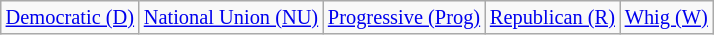<table class=wikitable widgh=100% cellspacing=0 cellpadding=0 style="font-size:85%; text-align:center">
<tr style="vertical-align:top;">
<td><a href='#'>Democratic (D)</a></td>
<td><a href='#'>National Union (NU)</a></td>
<td><a href='#'>Progressive (Prog)</a></td>
<td><a href='#'>Republican (R)</a></td>
<td><a href='#'>Whig (W)</a></td>
</tr>
</table>
